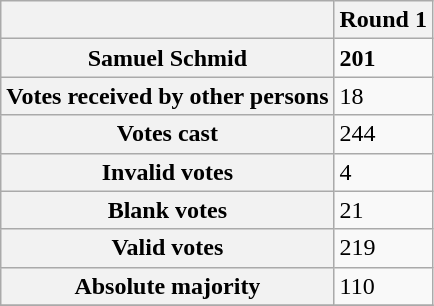<table class="wikitable">
<tr>
<th></th>
<th>Round 1</th>
</tr>
<tr>
<th>Samuel Schmid</th>
<td><strong>201</strong></td>
</tr>
<tr>
<th>Votes received by other persons</th>
<td>18</td>
</tr>
<tr>
<th>Votes cast</th>
<td>244</td>
</tr>
<tr>
<th>Invalid votes</th>
<td>4</td>
</tr>
<tr>
<th>Blank votes</th>
<td>21</td>
</tr>
<tr>
<th>Valid votes</th>
<td>219</td>
</tr>
<tr>
<th>Absolute majority</th>
<td>110</td>
</tr>
<tr>
</tr>
</table>
